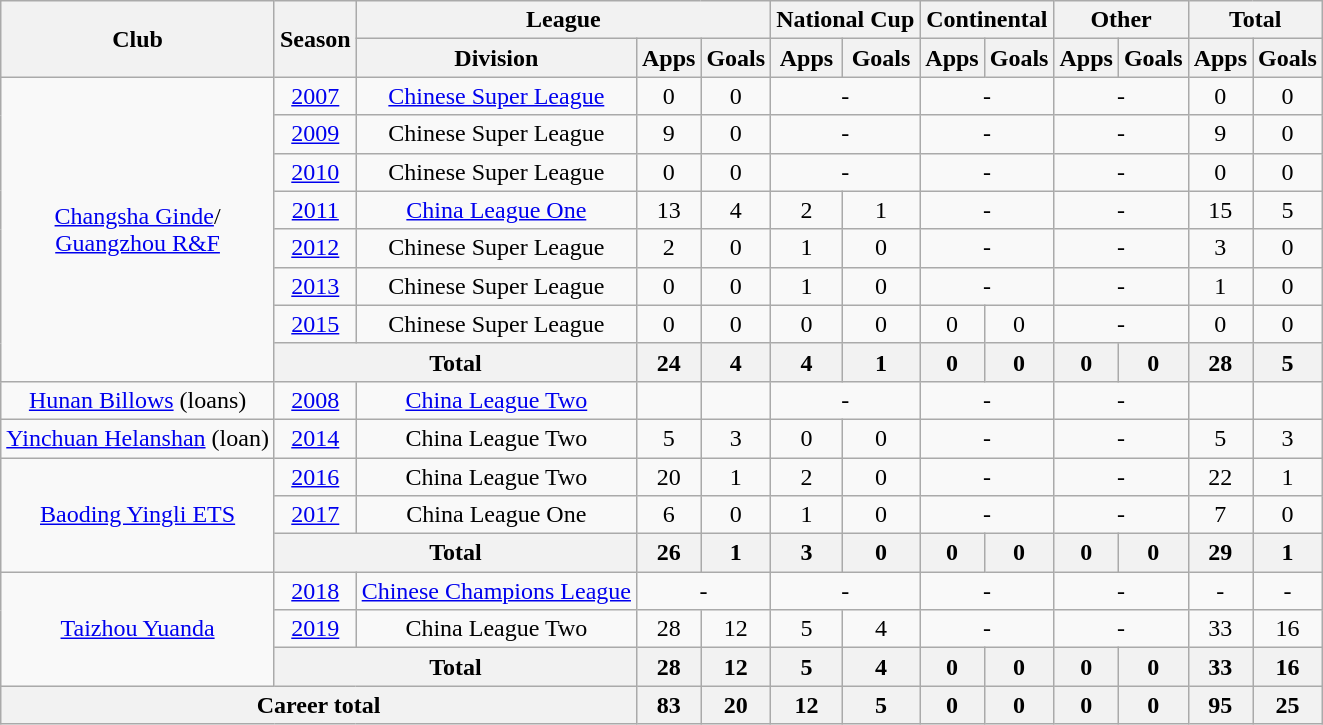<table class="wikitable" style="text-align: center">
<tr>
<th rowspan="2">Club</th>
<th rowspan="2">Season</th>
<th colspan="3">League</th>
<th colspan="2">National Cup</th>
<th colspan="2">Continental</th>
<th colspan="2">Other</th>
<th colspan="2">Total</th>
</tr>
<tr>
<th>Division</th>
<th>Apps</th>
<th>Goals</th>
<th>Apps</th>
<th>Goals</th>
<th>Apps</th>
<th>Goals</th>
<th>Apps</th>
<th>Goals</th>
<th>Apps</th>
<th>Goals</th>
</tr>
<tr>
<td rowspan=8><a href='#'>Changsha Ginde</a>/<br><a href='#'>Guangzhou R&F</a></td>
<td><a href='#'>2007</a></td>
<td><a href='#'>Chinese Super League</a></td>
<td>0</td>
<td>0</td>
<td colspan="2">-</td>
<td colspan="2">-</td>
<td colspan="2">-</td>
<td>0</td>
<td>0</td>
</tr>
<tr>
<td><a href='#'>2009</a></td>
<td>Chinese Super League</td>
<td>9</td>
<td>0</td>
<td colspan="2">-</td>
<td colspan="2">-</td>
<td colspan="2">-</td>
<td>9</td>
<td>0</td>
</tr>
<tr>
<td><a href='#'>2010</a></td>
<td>Chinese Super League</td>
<td>0</td>
<td>0</td>
<td colspan="2">-</td>
<td colspan="2">-</td>
<td colspan="2">-</td>
<td>0</td>
<td>0</td>
</tr>
<tr>
<td><a href='#'>2011</a></td>
<td><a href='#'>China League One</a></td>
<td>13</td>
<td>4</td>
<td>2</td>
<td>1</td>
<td colspan="2">-</td>
<td colspan="2">-</td>
<td>15</td>
<td>5</td>
</tr>
<tr>
<td><a href='#'>2012</a></td>
<td>Chinese Super League</td>
<td>2</td>
<td>0</td>
<td>1</td>
<td>0</td>
<td colspan="2">-</td>
<td colspan="2">-</td>
<td>3</td>
<td>0</td>
</tr>
<tr>
<td><a href='#'>2013</a></td>
<td>Chinese Super League</td>
<td>0</td>
<td>0</td>
<td>1</td>
<td>0</td>
<td colspan="2">-</td>
<td colspan="2">-</td>
<td>1</td>
<td>0</td>
</tr>
<tr>
<td><a href='#'>2015</a></td>
<td>Chinese Super League</td>
<td>0</td>
<td>0</td>
<td>0</td>
<td>0</td>
<td>0</td>
<td>0</td>
<td colspan="2">-</td>
<td>0</td>
<td>0</td>
</tr>
<tr>
<th colspan="2"><strong>Total</strong></th>
<th>24</th>
<th>4</th>
<th>4</th>
<th>1</th>
<th>0</th>
<th>0</th>
<th>0</th>
<th>0</th>
<th>28</th>
<th>5</th>
</tr>
<tr>
<td><a href='#'>Hunan Billows</a> (loans)</td>
<td><a href='#'>2008</a></td>
<td><a href='#'>China League Two</a></td>
<td></td>
<td></td>
<td colspan="2">-</td>
<td colspan="2">-</td>
<td colspan="2">-</td>
<td></td>
<td></td>
</tr>
<tr>
<td><a href='#'>Yinchuan Helanshan</a> (loan)</td>
<td><a href='#'>2014</a></td>
<td>China League Two</td>
<td>5</td>
<td>3</td>
<td>0</td>
<td>0</td>
<td colspan="2">-</td>
<td colspan="2">-</td>
<td>5</td>
<td>3</td>
</tr>
<tr>
<td rowspan=3><a href='#'>Baoding Yingli ETS</a></td>
<td><a href='#'>2016</a></td>
<td>China League Two</td>
<td>20</td>
<td>1</td>
<td>2</td>
<td>0</td>
<td colspan="2">-</td>
<td colspan="2">-</td>
<td>22</td>
<td>1</td>
</tr>
<tr>
<td><a href='#'>2017</a></td>
<td>China League One</td>
<td>6</td>
<td>0</td>
<td>1</td>
<td>0</td>
<td colspan="2">-</td>
<td colspan="2">-</td>
<td>7</td>
<td>0</td>
</tr>
<tr>
<th colspan="2"><strong>Total</strong></th>
<th>26</th>
<th>1</th>
<th>3</th>
<th>0</th>
<th>0</th>
<th>0</th>
<th>0</th>
<th>0</th>
<th>29</th>
<th>1</th>
</tr>
<tr>
<td rowspan=3><a href='#'>Taizhou Yuanda</a></td>
<td><a href='#'>2018</a></td>
<td><a href='#'>Chinese Champions League</a></td>
<td colspan="2">-</td>
<td colspan="2">-</td>
<td colspan="2">-</td>
<td colspan="2">-</td>
<td>-</td>
<td>-</td>
</tr>
<tr>
<td><a href='#'>2019</a></td>
<td>China League Two</td>
<td>28</td>
<td>12</td>
<td>5</td>
<td>4</td>
<td colspan="2">-</td>
<td colspan="2">-</td>
<td>33</td>
<td>16</td>
</tr>
<tr>
<th colspan="2"><strong>Total</strong></th>
<th>28</th>
<th>12</th>
<th>5</th>
<th>4</th>
<th>0</th>
<th>0</th>
<th>0</th>
<th>0</th>
<th>33</th>
<th>16</th>
</tr>
<tr>
<th colspan=3>Career total</th>
<th>83</th>
<th>20</th>
<th>12</th>
<th>5</th>
<th>0</th>
<th>0</th>
<th>0</th>
<th>0</th>
<th>95</th>
<th>25</th>
</tr>
</table>
